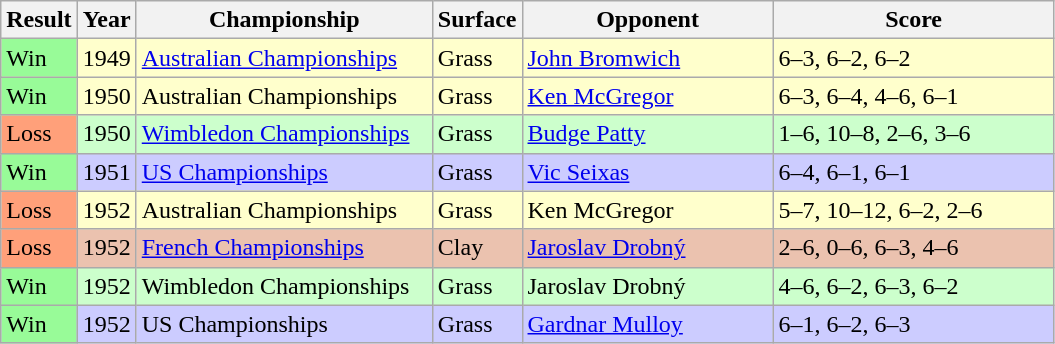<table class='sortable wikitable'>
<tr>
<th style="width:40px">Result</th>
<th style="width:30px">Year</th>
<th style="width:190px">Championship</th>
<th style="width:50px">Surface</th>
<th style="width:160px">Opponent</th>
<th style="width:180px" class="unsortable">Score</th>
</tr>
<tr style="background:#ffc;">
<td style="background:#98fb98;">Win</td>
<td>1949</td>
<td><a href='#'>Australian Championships</a></td>
<td>Grass</td>
<td> <a href='#'>John Bromwich</a></td>
<td>6–3, 6–2, 6–2</td>
</tr>
<tr style="background:#ffc;">
<td style="background:#98fb98;">Win</td>
<td>1950</td>
<td>Australian Championships</td>
<td>Grass</td>
<td> <a href='#'>Ken McGregor</a></td>
<td>6–3, 6–4, 4–6, 6–1</td>
</tr>
<tr style="background:#cfc;">
<td style="background:#ffa07a;">Loss</td>
<td>1950</td>
<td><a href='#'>Wimbledon Championships</a></td>
<td>Grass</td>
<td> <a href='#'>Budge Patty</a></td>
<td>1–6, 10–8, 2–6, 3–6</td>
</tr>
<tr style="background:#ccf;">
<td style="background:#98fb98;">Win</td>
<td>1951</td>
<td><a href='#'>US Championships</a></td>
<td>Grass</td>
<td> <a href='#'>Vic Seixas</a></td>
<td>6–4, 6–1, 6–1</td>
</tr>
<tr style="background:#ffc;">
<td style="background:#ffa07a;">Loss</td>
<td>1952</td>
<td>Australian Championships</td>
<td>Grass</td>
<td> Ken McGregor</td>
<td>5–7, 10–12, 6–2, 2–6</td>
</tr>
<tr style="background:#ebc2af;">
<td style="background:#ffa07a;">Loss</td>
<td>1952</td>
<td><a href='#'>French Championships</a></td>
<td>Clay</td>
<td> <a href='#'>Jaroslav Drobný</a></td>
<td>2–6, 0–6, 6–3, 4–6</td>
</tr>
<tr style="background:#cfc;">
<td style="background:#98fb98;">Win</td>
<td>1952</td>
<td>Wimbledon Championships</td>
<td>Grass</td>
<td> Jaroslav Drobný</td>
<td>4–6, 6–2, 6–3, 6–2</td>
</tr>
<tr style="background:#ccf;">
<td style="background:#98fb98;">Win</td>
<td>1952</td>
<td>US Championships</td>
<td>Grass</td>
<td> <a href='#'>Gardnar Mulloy</a></td>
<td>6–1, 6–2, 6–3</td>
</tr>
</table>
